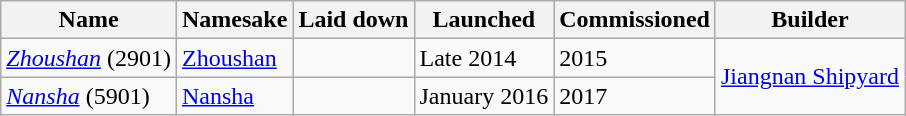<table class="wikitable">
<tr>
<th>Name</th>
<th>Namesake</th>
<th>Laid down</th>
<th>Launched</th>
<th>Commissioned</th>
<th>Builder</th>
</tr>
<tr>
<td><em><a href='#'>Zhoushan</a></em> (2901)</td>
<td><a href='#'>Zhoushan</a></td>
<td></td>
<td>Late 2014</td>
<td>2015</td>
<td rowspan="2"><a href='#'>Jiangnan Shipyard</a></td>
</tr>
<tr>
<td><em><a href='#'>Nansha</a></em> (5901)</td>
<td><a href='#'>Nansha</a></td>
<td></td>
<td>January 2016</td>
<td>2017</td>
</tr>
</table>
